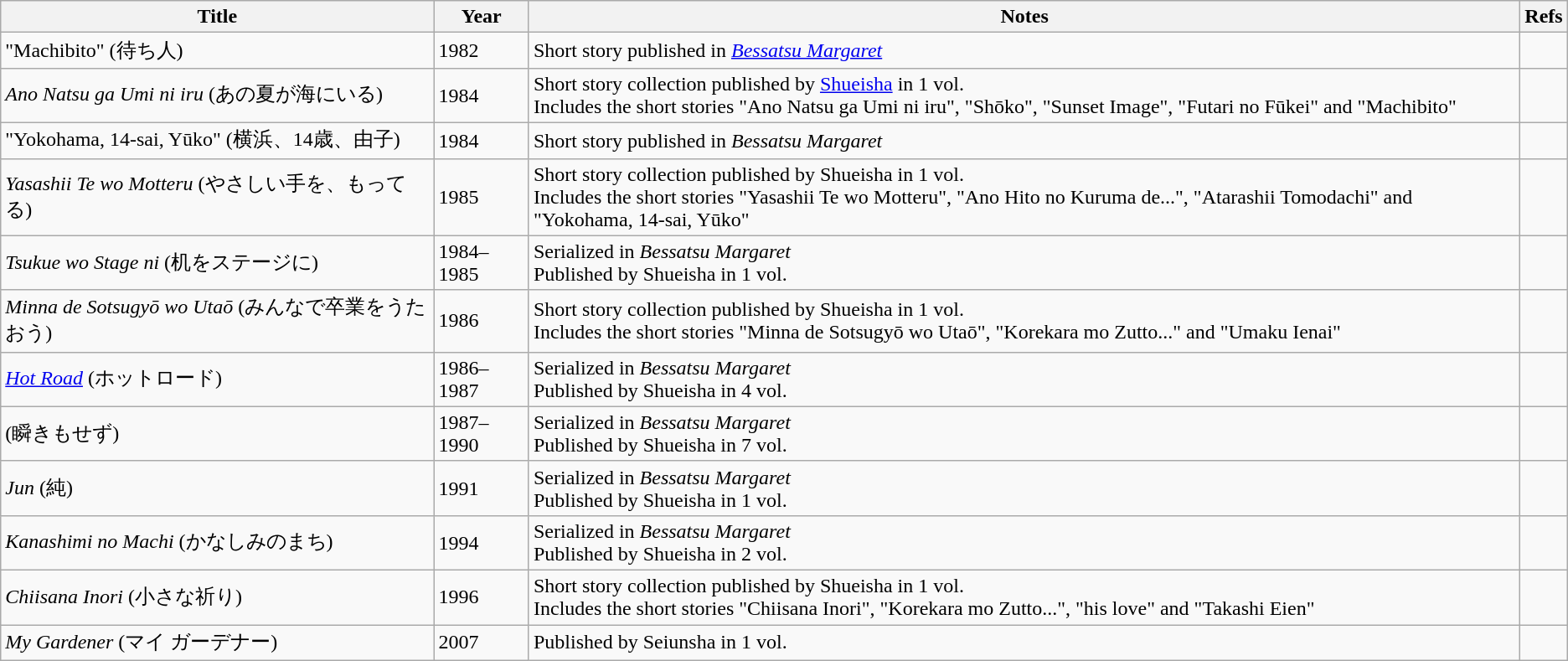<table class="wikitable sortable">
<tr>
<th>Title</th>
<th>Year</th>
<th>Notes</th>
<th>Refs</th>
</tr>
<tr>
<td>"Machibito" (待ち人)</td>
<td>1982</td>
<td>Short story published in <em><a href='#'>Bessatsu Margaret</a></em></td>
<td></td>
</tr>
<tr>
<td><em>Ano Natsu ga Umi ni iru</em> (あの夏が海にいる)</td>
<td>1984</td>
<td>Short story collection published by <a href='#'>Shueisha</a> in 1 vol.<br>Includes the short stories "Ano Natsu ga Umi ni iru", "Shōko", "Sunset Image", "Futari no Fūkei" and "Machibito"</td>
<td></td>
</tr>
<tr>
<td>"Yokohama, 14-sai, Yūko" (横浜、14歳、由子)</td>
<td>1984</td>
<td>Short story published in <em>Bessatsu Margaret</em></td>
<td></td>
</tr>
<tr>
<td><em>Yasashii Te wo Motteru</em> (やさしい手を、もってる)</td>
<td>1985</td>
<td>Short story collection published by Shueisha in 1 vol.<br>Includes the short stories "Yasashii Te wo Motteru", "Ano Hito no Kuruma de...", "Atarashii Tomodachi" and "Yokohama, 14-sai, Yūko"</td>
<td></td>
</tr>
<tr>
<td><em>Tsukue wo Stage ni</em> (机をステージに)</td>
<td>1984–1985</td>
<td>Serialized in <em>Bessatsu Margaret</em><br>Published by Shueisha in 1 vol.</td>
<td></td>
</tr>
<tr>
<td><em>Minna de Sotsugyō wo Utaō</em> (みんなで卒業をうたおう)</td>
<td>1986</td>
<td>Short story collection published by Shueisha in 1 vol.<br>Includes the short stories "Minna de Sotsugyō wo Utaō", "Korekara mo Zutto..." and "Umaku Ienai"</td>
<td></td>
</tr>
<tr>
<td><em><a href='#'>Hot Road</a></em> (ホットロード)</td>
<td>1986–1987</td>
<td>Serialized in <em>Bessatsu Margaret</em><br>Published by Shueisha in 4 vol.</td>
<td></td>
</tr>
<tr>
<td><em></em> (瞬きもせず)</td>
<td>1987–1990</td>
<td>Serialized in <em>Bessatsu Margaret</em><br>Published by Shueisha in 7 vol.</td>
<td></td>
</tr>
<tr>
<td><em>Jun</em> (純)</td>
<td>1991</td>
<td>Serialized in <em>Bessatsu Margaret</em><br>Published by Shueisha in 1 vol.</td>
<td></td>
</tr>
<tr>
<td><em>Kanashimi no Machi</em> (かなしみのまち)</td>
<td>1994</td>
<td>Serialized in <em>Bessatsu Margaret</em><br>Published by Shueisha in 2 vol.</td>
<td></td>
</tr>
<tr>
<td><em>Chiisana Inori</em> (小さな祈り)</td>
<td>1996</td>
<td>Short story collection published by Shueisha in 1 vol.<br>Includes the short stories "Chiisana Inori", "Korekara mo Zutto...", "his love" and "Takashi Eien"</td>
<td></td>
</tr>
<tr>
<td><em>My Gardener</em> (マイ ガーデナー)</td>
<td>2007</td>
<td>Published by Seiunsha in 1 vol.</td>
<td></td>
</tr>
</table>
